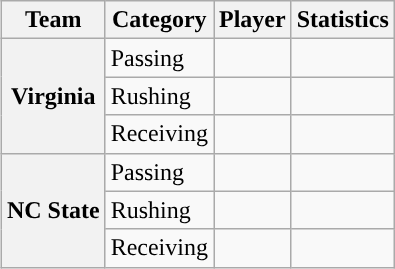<table class="wikitable" style="float:right">
<tr>
<th>Team</th>
<th>Category</th>
<th>Player</th>
<th>Statistics</th>
</tr>
<tr>
<th rowspan=3>Virginia</th>
<td>Passing</td>
<td></td>
<td></td>
</tr>
<tr>
<td>Rushing</td>
<td></td>
<td></td>
</tr>
<tr>
<td>Receiving</td>
<td></td>
<td></td>
</tr>
<tr>
<th rowspan=3>NC State</th>
<td>Passing</td>
<td></td>
<td></td>
</tr>
<tr>
<td>Rushing</td>
<td></td>
<td></td>
</tr>
<tr>
<td>Receiving</td>
<td></td>
<td></td>
</tr>
</table>
